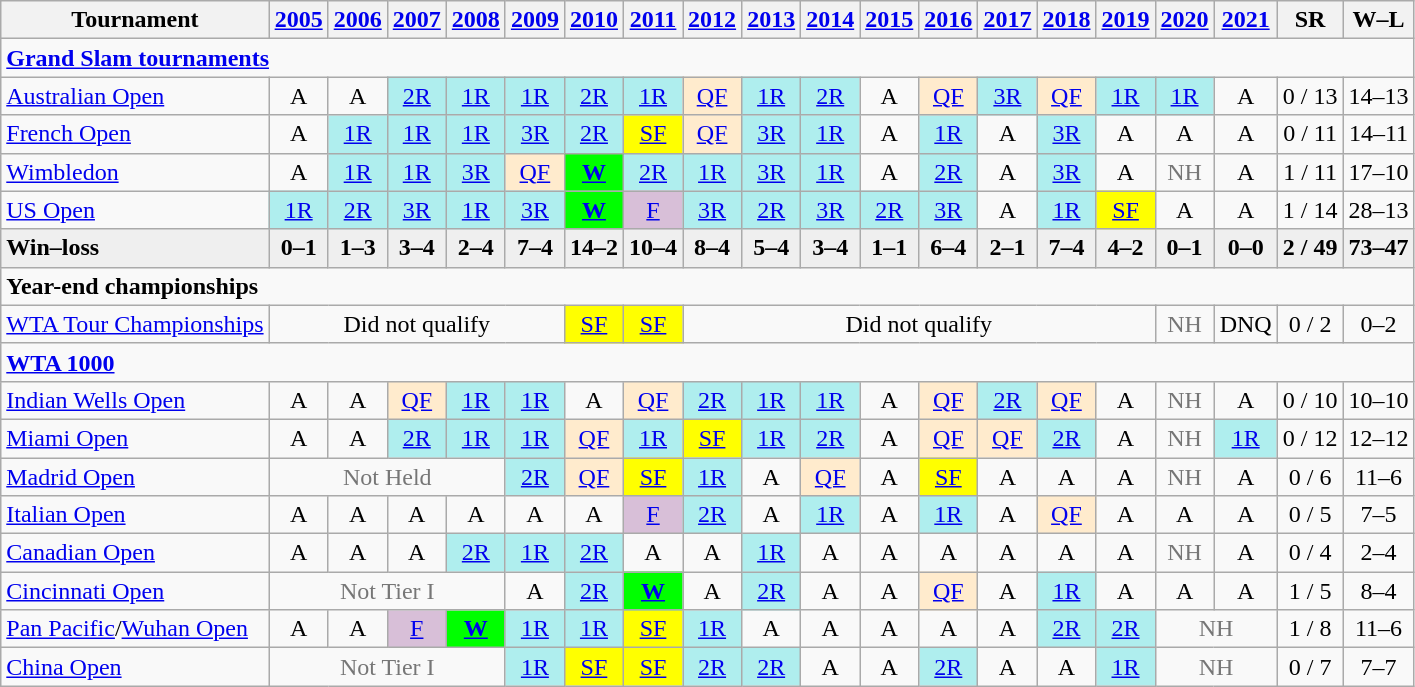<table class=wikitable style=text-align:center>
<tr>
<th>Tournament</th>
<th><a href='#'>2005</a></th>
<th><a href='#'>2006</a></th>
<th><a href='#'>2007</a></th>
<th><a href='#'>2008</a></th>
<th><a href='#'>2009</a></th>
<th><a href='#'>2010</a></th>
<th><a href='#'>2011</a></th>
<th><a href='#'>2012</a></th>
<th><a href='#'>2013</a></th>
<th><a href='#'>2014</a></th>
<th><a href='#'>2015</a></th>
<th><a href='#'>2016</a></th>
<th><a href='#'>2017</a></th>
<th><a href='#'>2018</a></th>
<th><a href='#'>2019</a></th>
<th><a href='#'>2020</a></th>
<th><a href='#'>2021</a></th>
<th>SR</th>
<th>W–L</th>
</tr>
<tr>
<td align=left  colspan=20><strong><a href='#'>Grand Slam tournaments</a></strong></td>
</tr>
<tr>
<td align=left><a href='#'>Australian Open</a></td>
<td>A</td>
<td>A</td>
<td style=background:#afeeee><a href='#'>2R</a></td>
<td style=background:#afeeee><a href='#'>1R</a></td>
<td style=background:#afeeee><a href='#'>1R</a></td>
<td style=background:#afeeee><a href='#'>2R</a></td>
<td style=background:#afeeee><a href='#'>1R</a></td>
<td style=background:#ffebcd><a href='#'>QF</a></td>
<td style=background:#afeeee><a href='#'>1R</a></td>
<td style=background:#afeeee><a href='#'>2R</a></td>
<td>A</td>
<td style=background:#ffebcd><a href='#'>QF</a></td>
<td style=background:#afeeee><a href='#'>3R</a></td>
<td style=background:#ffebcd><a href='#'>QF</a></td>
<td style=background:#afeeee><a href='#'>1R</a></td>
<td style=background:#afeeee><a href='#'>1R</a></td>
<td>A</td>
<td>0 / 13</td>
<td>14–13</td>
</tr>
<tr>
<td align=left><a href='#'>French Open</a></td>
<td>A</td>
<td style=background:#afeeee><a href='#'>1R</a></td>
<td style=background:#afeeee><a href='#'>1R</a></td>
<td style=background:#afeeee><a href='#'>1R</a></td>
<td style=background:#afeeee><a href='#'>3R</a></td>
<td style=background:#afeeee><a href='#'>2R</a></td>
<td style=background:yellow><a href='#'>SF</a></td>
<td style=background:#ffebcd><a href='#'>QF</a></td>
<td style=background:#afeeee><a href='#'>3R</a></td>
<td style=background:#afeeee><a href='#'>1R</a></td>
<td>A</td>
<td style=background:#afeeee><a href='#'>1R</a></td>
<td>A</td>
<td style=background:#afeeee><a href='#'>3R</a></td>
<td>A</td>
<td>A</td>
<td>A</td>
<td>0 / 11</td>
<td>14–11</td>
</tr>
<tr>
<td align=left><a href='#'>Wimbledon</a></td>
<td>A</td>
<td style=background:#afeeee><a href='#'>1R</a></td>
<td style=background:#afeeee><a href='#'>1R</a></td>
<td style=background:#afeeee><a href='#'>3R</a></td>
<td style=background:#ffebcd><a href='#'>QF</a></td>
<td style=background:lime><strong><a href='#'>W</a></strong></td>
<td style=background:#afeeee><a href='#'>2R</a></td>
<td style=background:#afeeee><a href='#'>1R</a></td>
<td style=background:#afeeee><a href='#'>3R</a></td>
<td style=background:#afeeee><a href='#'>1R</a></td>
<td>A</td>
<td style=background:#afeeee><a href='#'>2R</a></td>
<td>A</td>
<td style=background:#afeeee><a href='#'>3R</a></td>
<td>A</td>
<td style=color:#767676>NH</td>
<td>A</td>
<td>1 / 11</td>
<td>17–10</td>
</tr>
<tr>
<td align=left><a href='#'>US Open</a></td>
<td style=background:#afeeee><a href='#'>1R</a></td>
<td style=background:#afeeee><a href='#'>2R</a></td>
<td style=background:#afeeee><a href='#'>3R</a></td>
<td style=background:#afeeee><a href='#'>1R</a></td>
<td style=background:#afeeee><a href='#'>3R</a></td>
<td style=background:lime><a href='#'><strong>W</strong></a></td>
<td style=background:thistle><a href='#'>F</a></td>
<td style=background:#afeeee><a href='#'>3R</a></td>
<td style=background:#afeeee><a href='#'>2R</a></td>
<td style=background:#afeeee><a href='#'>3R</a></td>
<td style=background:#afeeee><a href='#'>2R</a></td>
<td style=background:#afeeee><a href='#'>3R</a></td>
<td>A</td>
<td style=background:#afeeee><a href='#'>1R</a></td>
<td style=background:yellow><a href='#'>SF</a></td>
<td>A</td>
<td>A</td>
<td>1 / 14</td>
<td>28–13</td>
</tr>
<tr style=background:#efefef;font-weight:bold>
<td style=text-align:left>Win–loss</td>
<td>0–1</td>
<td>1–3</td>
<td>3–4</td>
<td>2–4</td>
<td>7–4</td>
<td>14–2</td>
<td>10–4</td>
<td>8–4</td>
<td>5–4</td>
<td>3–4</td>
<td>1–1</td>
<td>6–4</td>
<td>2–1</td>
<td>7–4</td>
<td>4–2</td>
<td>0–1</td>
<td>0–0</td>
<td>2 / 49</td>
<td>73–47</td>
</tr>
<tr>
<td colspan=20 style=text-align:left><strong>Year-end championships</strong></td>
</tr>
<tr>
<td align=left><a href='#'>WTA Tour Championships</a></td>
<td colspan=5>Did not qualify</td>
<td style=background:yellow><a href='#'>SF</a></td>
<td style=background:yellow><a href='#'>SF</a></td>
<td colspan=8>Did not qualify</td>
<td style=color:#767676>NH</td>
<td>DNQ</td>
<td>0 / 2</td>
<td>0–2</td>
</tr>
<tr>
<td colspan=20 style=text-align:left><strong><a href='#'>WTA 1000</a></strong></td>
</tr>
<tr>
<td align=left><a href='#'>Indian Wells Open</a></td>
<td>A</td>
<td>A</td>
<td style=background:#ffebcd><a href='#'>QF</a></td>
<td style=background:#afeeee><a href='#'>1R</a></td>
<td style=background:#afeeee><a href='#'>1R</a></td>
<td>A</td>
<td style=background:#ffebcd><a href='#'>QF</a></td>
<td style=background:#afeeee><a href='#'>2R</a></td>
<td style=background:#afeeee><a href='#'>1R</a></td>
<td style=background:#afeeee><a href='#'>1R</a></td>
<td>A</td>
<td style=background:#ffebcd><a href='#'>QF</a></td>
<td style=background:#afeeee><a href='#'>2R</a></td>
<td style=background:#ffebcd><a href='#'>QF</a></td>
<td>A</td>
<td style=color:#767676>NH</td>
<td>A</td>
<td>0 / 10</td>
<td>10–10</td>
</tr>
<tr>
<td align=left><a href='#'>Miami Open</a></td>
<td>A</td>
<td>A</td>
<td style=background:#afeeee><a href='#'>2R</a></td>
<td style=background:#afeeee><a href='#'>1R</a></td>
<td style=background:#afeeee><a href='#'>1R</a></td>
<td style=background:#ffebcd><a href='#'>QF</a></td>
<td style=background:#afeeee><a href='#'>1R</a></td>
<td style=background:yellow><a href='#'>SF</a></td>
<td style=background:#afeeee><a href='#'>1R</a></td>
<td style=background:#afeeee><a href='#'>2R</a></td>
<td>A</td>
<td style=background:#ffebcd><a href='#'>QF</a></td>
<td style=background:#ffebcd><a href='#'>QF</a></td>
<td style=background:#afeeee><a href='#'>2R</a></td>
<td>A</td>
<td style=color:#767676>NH</td>
<td style=background:#afeeee><a href='#'>1R</a></td>
<td>0 / 12</td>
<td>12–12</td>
</tr>
<tr>
<td align=left><a href='#'>Madrid Open</a></td>
<td colspan=4 style=color:#767676>Not Held</td>
<td style=background:#afeeee><a href='#'>2R</a></td>
<td style=background:#ffebcd><a href='#'>QF</a></td>
<td style=background:yellow><a href='#'>SF</a></td>
<td style=background:#afeeee><a href='#'>1R</a></td>
<td>A</td>
<td style=background:#ffebcd><a href='#'>QF</a></td>
<td>A</td>
<td style=background:yellow><a href='#'>SF</a></td>
<td>A</td>
<td>A</td>
<td>A</td>
<td style=color:#767676>NH</td>
<td>A</td>
<td>0 / 6</td>
<td>11–6</td>
</tr>
<tr>
<td align=left><a href='#'>Italian Open</a></td>
<td>A</td>
<td>A</td>
<td>A</td>
<td>A</td>
<td>A</td>
<td>A</td>
<td style=background:thistle><a href='#'>F</a></td>
<td style=background:#afeeee><a href='#'>2R</a></td>
<td>A</td>
<td style=background:#afeeee><a href='#'>1R</a></td>
<td>A</td>
<td style=background:#afeeee><a href='#'>1R</a></td>
<td>A</td>
<td style=background:#ffebcd><a href='#'>QF</a></td>
<td>A</td>
<td>A</td>
<td>A</td>
<td>0 / 5</td>
<td>7–5</td>
</tr>
<tr>
<td align=left><a href='#'>Canadian Open</a></td>
<td>A</td>
<td>A</td>
<td>A</td>
<td style=background:#afeeee><a href='#'>2R</a></td>
<td style=background:#afeeee><a href='#'>1R</a></td>
<td style=background:#afeeee><a href='#'>2R</a></td>
<td>A</td>
<td>A</td>
<td style=background:#afeeee><a href='#'>1R</a></td>
<td>A</td>
<td>A</td>
<td>A</td>
<td>A</td>
<td>A</td>
<td>A</td>
<td style=color:#767676>NH</td>
<td>A</td>
<td>0 / 4</td>
<td>2–4</td>
</tr>
<tr>
<td align=left><a href='#'>Cincinnati Open</a></td>
<td colspan=4 style=color:#767676>Not Tier I</td>
<td>A</td>
<td style=background:#afeeee><a href='#'>2R</a></td>
<td style=background:lime><strong><a href='#'>W</a></strong></td>
<td>A</td>
<td style=background:#afeeee><a href='#'>2R</a></td>
<td>A</td>
<td>A</td>
<td style=background:#ffebcd><a href='#'>QF</a></td>
<td>A</td>
<td style=background:#afeeee><a href='#'>1R</a></td>
<td>A</td>
<td>A</td>
<td>A</td>
<td>1 / 5</td>
<td>8–4</td>
</tr>
<tr>
<td align=left><a href='#'>Pan Pacific</a>/<a href='#'>Wuhan Open</a></td>
<td>A</td>
<td>A</td>
<td style=background:thistle><a href='#'>F</a></td>
<td style=background:lime><strong><a href='#'>W</a></strong></td>
<td style=background:#afeeee><a href='#'>1R</a></td>
<td style=background:#afeeee><a href='#'>1R</a></td>
<td style=background:yellow><a href='#'>SF</a></td>
<td style=background:#afeeee><a href='#'>1R</a></td>
<td>A</td>
<td>A</td>
<td>A</td>
<td>A</td>
<td>A</td>
<td style=background:#afeeee><a href='#'>2R</a></td>
<td style=background:#afeeee><a href='#'>2R</a></td>
<td colspan=2 style=color:#767676>NH</td>
<td>1 / 8</td>
<td>11–6</td>
</tr>
<tr>
<td align=left><a href='#'>China Open</a></td>
<td colspan=4 style=color:#767676>Not Tier I</td>
<td style=background:#afeeee><a href='#'>1R</a></td>
<td style=background:yellow><a href='#'>SF</a></td>
<td style=background:yellow><a href='#'>SF</a></td>
<td style=background:#afeeee><a href='#'>2R</a></td>
<td style=background:#afeeee><a href='#'>2R</a></td>
<td>A</td>
<td>A</td>
<td style=background:#afeeee><a href='#'>2R</a></td>
<td>A</td>
<td>A</td>
<td style=background:#afeeee><a href='#'>1R</a></td>
<td colspan=2 style=color:#767676>NH</td>
<td>0 / 7</td>
<td>7–7</td>
</tr>
</table>
